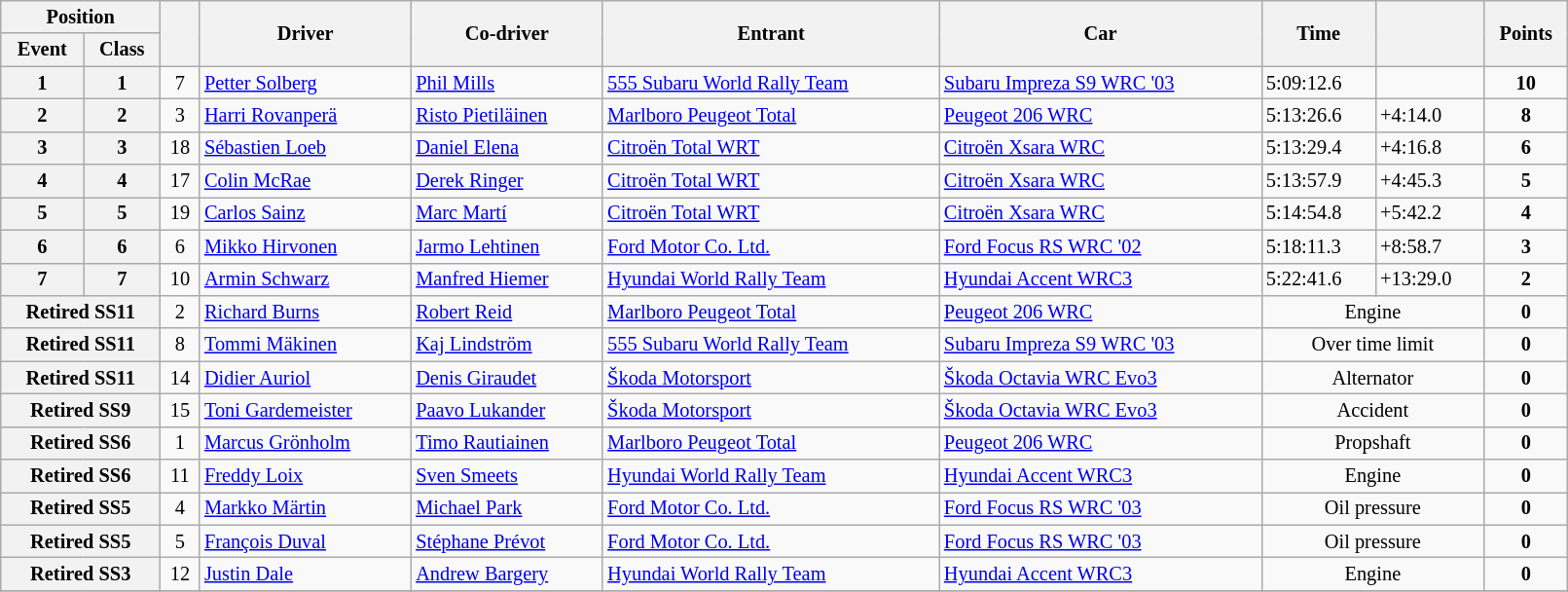<table class="wikitable" width=85% style="font-size: 85%;">
<tr>
<th colspan="2">Position</th>
<th rowspan="2"></th>
<th rowspan="2">Driver</th>
<th rowspan="2">Co-driver</th>
<th rowspan="2">Entrant</th>
<th rowspan="2">Car</th>
<th rowspan="2">Time</th>
<th rowspan="2"></th>
<th rowspan="2">Points</th>
</tr>
<tr>
<th>Event</th>
<th>Class</th>
</tr>
<tr>
<th>1</th>
<th>1</th>
<td align="center">7</td>
<td> <a href='#'>Petter Solberg</a></td>
<td> <a href='#'>Phil Mills</a></td>
<td> <a href='#'>555 Subaru World Rally Team</a></td>
<td><a href='#'>Subaru Impreza S9 WRC '03</a></td>
<td>5:09:12.6</td>
<td></td>
<td align="center"><strong>10</strong></td>
</tr>
<tr>
<th>2</th>
<th>2</th>
<td align="center">3</td>
<td> <a href='#'>Harri Rovanperä</a></td>
<td> <a href='#'>Risto Pietiläinen</a></td>
<td> <a href='#'>Marlboro Peugeot Total</a></td>
<td><a href='#'>Peugeot 206 WRC</a></td>
<td>5:13:26.6</td>
<td>+4:14.0</td>
<td align="center"><strong>8</strong></td>
</tr>
<tr>
<th>3</th>
<th>3</th>
<td align="center">18</td>
<td> <a href='#'>Sébastien Loeb</a></td>
<td> <a href='#'>Daniel Elena</a></td>
<td> <a href='#'>Citroën Total WRT</a></td>
<td><a href='#'>Citroën Xsara WRC</a></td>
<td>5:13:29.4</td>
<td>+4:16.8</td>
<td align="center"><strong>6</strong></td>
</tr>
<tr>
<th>4</th>
<th>4</th>
<td align="center">17</td>
<td> <a href='#'>Colin McRae</a></td>
<td> <a href='#'>Derek Ringer</a></td>
<td> <a href='#'>Citroën Total WRT</a></td>
<td><a href='#'>Citroën Xsara WRC</a></td>
<td>5:13:57.9</td>
<td>+4:45.3</td>
<td align="center"><strong>5</strong></td>
</tr>
<tr>
<th>5</th>
<th>5</th>
<td align="center">19</td>
<td> <a href='#'>Carlos Sainz</a></td>
<td> <a href='#'>Marc Martí</a></td>
<td> <a href='#'>Citroën Total WRT</a></td>
<td><a href='#'>Citroën Xsara WRC</a></td>
<td>5:14:54.8</td>
<td>+5:42.2</td>
<td align="center"><strong>4</strong></td>
</tr>
<tr>
<th>6</th>
<th>6</th>
<td align="center">6</td>
<td> <a href='#'>Mikko Hirvonen</a></td>
<td> <a href='#'>Jarmo Lehtinen</a></td>
<td> <a href='#'>Ford Motor Co. Ltd.</a></td>
<td><a href='#'>Ford Focus RS WRC '02</a></td>
<td>5:18:11.3</td>
<td>+8:58.7</td>
<td align="center"><strong>3</strong></td>
</tr>
<tr>
<th>7</th>
<th>7</th>
<td align="center">10</td>
<td> <a href='#'>Armin Schwarz</a></td>
<td> <a href='#'>Manfred Hiemer</a></td>
<td> <a href='#'>Hyundai World Rally Team</a></td>
<td><a href='#'>Hyundai Accent WRC3</a></td>
<td>5:22:41.6</td>
<td>+13:29.0</td>
<td align="center"><strong>2</strong></td>
</tr>
<tr>
<th colspan="2">Retired SS11</th>
<td align="center">2</td>
<td> <a href='#'>Richard Burns</a></td>
<td> <a href='#'>Robert Reid</a></td>
<td> <a href='#'>Marlboro Peugeot Total</a></td>
<td><a href='#'>Peugeot 206 WRC</a></td>
<td align="center" colspan="2">Engine</td>
<td align="center"><strong>0</strong></td>
</tr>
<tr>
<th colspan="2">Retired SS11</th>
<td align="center">8</td>
<td> <a href='#'>Tommi Mäkinen</a></td>
<td> <a href='#'>Kaj Lindström</a></td>
<td> <a href='#'>555 Subaru World Rally Team</a></td>
<td><a href='#'>Subaru Impreza S9 WRC '03</a></td>
<td align="center" colspan="2">Over time limit</td>
<td align="center"><strong>0</strong></td>
</tr>
<tr>
<th colspan="2">Retired SS11</th>
<td align="center">14</td>
<td> <a href='#'>Didier Auriol</a></td>
<td> <a href='#'>Denis Giraudet</a></td>
<td> <a href='#'>Škoda Motorsport</a></td>
<td><a href='#'>Škoda Octavia WRC Evo3</a></td>
<td align="center" colspan="2">Alternator</td>
<td align="center"><strong>0</strong></td>
</tr>
<tr>
<th colspan="2">Retired SS9</th>
<td align="center">15</td>
<td> <a href='#'>Toni Gardemeister</a></td>
<td> <a href='#'>Paavo Lukander</a></td>
<td> <a href='#'>Škoda Motorsport</a></td>
<td><a href='#'>Škoda Octavia WRC Evo3</a></td>
<td align="center" colspan="2">Accident</td>
<td align="center"><strong>0</strong></td>
</tr>
<tr>
<th colspan="2">Retired SS6</th>
<td align="center">1</td>
<td> <a href='#'>Marcus Grönholm</a></td>
<td> <a href='#'>Timo Rautiainen</a></td>
<td> <a href='#'>Marlboro Peugeot Total</a></td>
<td><a href='#'>Peugeot 206 WRC</a></td>
<td align="center" colspan="2">Propshaft</td>
<td align="center"><strong>0</strong></td>
</tr>
<tr>
<th colspan="2">Retired SS6</th>
<td align="center">11</td>
<td> <a href='#'>Freddy Loix</a></td>
<td> <a href='#'>Sven Smeets</a></td>
<td> <a href='#'>Hyundai World Rally Team</a></td>
<td><a href='#'>Hyundai Accent WRC3</a></td>
<td align="center" colspan="2">Engine</td>
<td align="center"><strong>0</strong></td>
</tr>
<tr>
<th colspan="2">Retired SS5</th>
<td align="center">4</td>
<td> <a href='#'>Markko Märtin</a></td>
<td> <a href='#'>Michael Park</a></td>
<td> <a href='#'>Ford Motor Co. Ltd.</a></td>
<td><a href='#'>Ford Focus RS WRC '03</a></td>
<td align="center" colspan="2">Oil pressure</td>
<td align="center"><strong>0</strong></td>
</tr>
<tr>
<th colspan="2">Retired SS5</th>
<td align="center">5</td>
<td> <a href='#'>François Duval</a></td>
<td> <a href='#'>Stéphane Prévot</a></td>
<td> <a href='#'>Ford Motor Co. Ltd.</a></td>
<td><a href='#'>Ford Focus RS WRC '03</a></td>
<td align="center" colspan="2">Oil pressure</td>
<td align="center"><strong>0</strong></td>
</tr>
<tr>
<th colspan="2">Retired SS3</th>
<td align="center">12</td>
<td> <a href='#'>Justin Dale</a></td>
<td> <a href='#'>Andrew Bargery</a></td>
<td> <a href='#'>Hyundai World Rally Team</a></td>
<td><a href='#'>Hyundai Accent WRC3</a></td>
<td align="center" colspan="2">Engine</td>
<td align="center"><strong>0</strong></td>
</tr>
<tr>
</tr>
</table>
